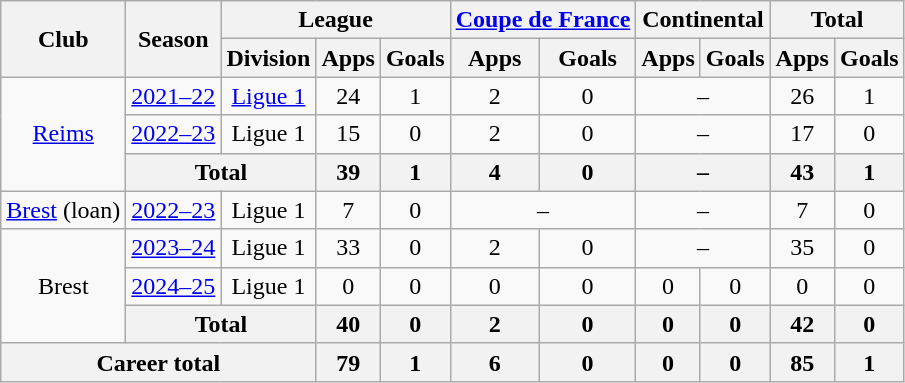<table class="wikitable" style="text-align: center;">
<tr>
<th rowspan="2">Club</th>
<th rowspan="2">Season</th>
<th colspan="3">League</th>
<th colspan="2"><a href='#'>Coupe de France</a></th>
<th colspan="2">Continental</th>
<th colspan="2">Total</th>
</tr>
<tr>
<th>Division</th>
<th>Apps</th>
<th>Goals</th>
<th>Apps</th>
<th>Goals</th>
<th>Apps</th>
<th>Goals</th>
<th>Apps</th>
<th>Goals</th>
</tr>
<tr>
<td rowspan="3"><a href='#'>Reims</a></td>
<td><a href='#'>2021–22</a></td>
<td><a href='#'>Ligue 1</a></td>
<td>24</td>
<td>1</td>
<td>2</td>
<td>0</td>
<td colspan="2">–</td>
<td>26</td>
<td>1</td>
</tr>
<tr>
<td><a href='#'>2022–23</a></td>
<td>Ligue 1</td>
<td>15</td>
<td>0</td>
<td>2</td>
<td>0</td>
<td colspan="2">–</td>
<td>17</td>
<td>0</td>
</tr>
<tr>
<th colspan="2">Total</th>
<th>39</th>
<th>1</th>
<th>4</th>
<th>0</th>
<th colspan="2">–</th>
<th>43</th>
<th>1</th>
</tr>
<tr>
<td><a href='#'>Brest</a> (loan)</td>
<td><a href='#'>2022–23</a></td>
<td>Ligue 1</td>
<td>7</td>
<td>0</td>
<td colspan="2">–</td>
<td colspan="2">–</td>
<td>7</td>
<td>0</td>
</tr>
<tr>
<td rowspan="3">Brest</td>
<td><a href='#'>2023–24</a></td>
<td>Ligue 1</td>
<td>33</td>
<td>0</td>
<td>2</td>
<td>0</td>
<td colspan="2">–</td>
<td>35</td>
<td>0</td>
</tr>
<tr>
<td><a href='#'>2024–25</a></td>
<td>Ligue 1</td>
<td>0</td>
<td>0</td>
<td>0</td>
<td>0</td>
<td>0</td>
<td>0</td>
<td>0</td>
<td>0</td>
</tr>
<tr>
<th colspan="2">Total</th>
<th>40</th>
<th>0</th>
<th>2</th>
<th>0</th>
<th>0</th>
<th>0</th>
<th>42</th>
<th>0</th>
</tr>
<tr>
<th colspan="3">Career total</th>
<th>79</th>
<th>1</th>
<th>6</th>
<th>0</th>
<th>0</th>
<th>0</th>
<th>85</th>
<th>1</th>
</tr>
</table>
